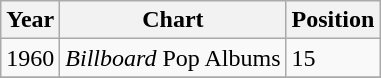<table class="wikitable">
<tr>
<th>Year</th>
<th>Chart</th>
<th>Position</th>
</tr>
<tr>
<td>1960</td>
<td><em>Billboard</em> Pop Albums</td>
<td>15</td>
</tr>
<tr>
</tr>
</table>
